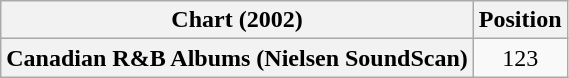<table class="wikitable plainrowheaders" style="text-align:center">
<tr>
<th scope="col">Chart (2002)</th>
<th scope="col">Position</th>
</tr>
<tr>
<th scope="row">Canadian R&B Albums (Nielsen SoundScan)</th>
<td>123</td>
</tr>
</table>
